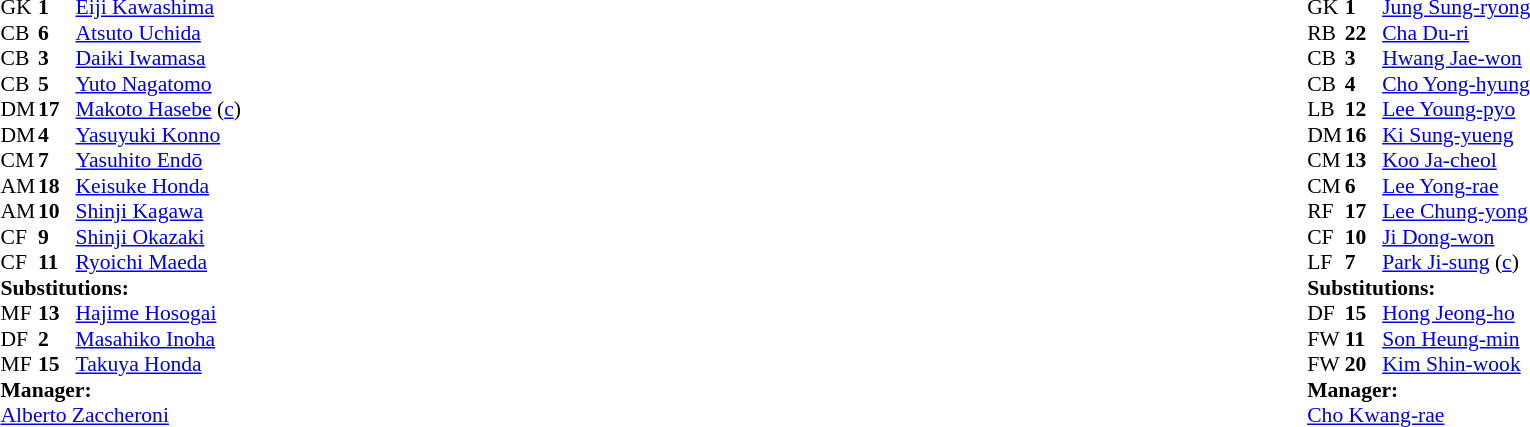<table width="100%">
<tr>
<td valign="top" width="50%"><br><table style="font-size: 90%" cellspacing="0" cellpadding="0">
<tr>
<th width="25"></th>
<th width="25"></th>
</tr>
<tr>
<td>GK</td>
<td><strong>1</strong></td>
<td><a href='#'>Eiji Kawashima</a></td>
</tr>
<tr>
<td>CB</td>
<td><strong>6</strong></td>
<td><a href='#'>Atsuto Uchida</a></td>
<td></td>
</tr>
<tr>
<td>CB</td>
<td><strong>3</strong></td>
<td><a href='#'>Daiki Iwamasa</a></td>
<td></td>
</tr>
<tr>
<td>CB</td>
<td><strong>5</strong></td>
<td><a href='#'>Yuto Nagatomo</a></td>
<td></td>
</tr>
<tr>
<td>DM</td>
<td><strong>17</strong></td>
<td><a href='#'>Makoto Hasebe</a> (<a href='#'>c</a>)</td>
<td></td>
<td></td>
</tr>
<tr>
<td>DM</td>
<td><strong>4</strong></td>
<td><a href='#'>Yasuyuki Konno</a></td>
</tr>
<tr>
<td>CM</td>
<td><strong>7</strong></td>
<td><a href='#'>Yasuhito Endō</a></td>
</tr>
<tr>
<td>AM</td>
<td><strong>18</strong></td>
<td><a href='#'>Keisuke Honda</a></td>
</tr>
<tr>
<td>AM</td>
<td><strong>10</strong></td>
<td><a href='#'>Shinji Kagawa</a></td>
<td></td>
<td></td>
</tr>
<tr>
<td>CF</td>
<td><strong>9</strong></td>
<td><a href='#'>Shinji Okazaki</a></td>
</tr>
<tr>
<td>CF</td>
<td><strong>11</strong></td>
<td><a href='#'>Ryoichi Maeda</a></td>
<td></td>
<td></td>
</tr>
<tr>
<td colspan=3><strong>Substitutions:</strong></td>
</tr>
<tr>
<td>MF</td>
<td><strong>13</strong></td>
<td><a href='#'>Hajime Hosogai</a></td>
<td></td>
<td></td>
</tr>
<tr>
<td>DF</td>
<td><strong>2</strong></td>
<td><a href='#'>Masahiko Inoha</a></td>
<td></td>
<td></td>
</tr>
<tr>
<td>MF</td>
<td><strong>15</strong></td>
<td><a href='#'>Takuya Honda</a></td>
<td></td>
<td></td>
</tr>
<tr>
<td colspan=3><strong>Manager:</strong></td>
</tr>
<tr>
<td colspan=3> <a href='#'>Alberto Zaccheroni</a></td>
</tr>
</table>
</td>
<td valign="top"></td>
<td valign="top" width="50%"><br><table style="font-size: 90%" cellspacing="0" cellpadding="0" align="center">
<tr>
<th width="25"></th>
<th width="25"></th>
</tr>
<tr>
<td>GK</td>
<td><strong>1</strong></td>
<td><a href='#'>Jung Sung-ryong</a></td>
</tr>
<tr>
<td>RB</td>
<td><strong>22</strong></td>
<td><a href='#'>Cha Du-ri</a></td>
<td></td>
</tr>
<tr>
<td>CB</td>
<td><strong>3</strong></td>
<td><a href='#'>Hwang Jae-won</a></td>
</tr>
<tr>
<td>CB</td>
<td><strong>4</strong></td>
<td><a href='#'>Cho Yong-hyung</a></td>
<td></td>
<td></td>
</tr>
<tr>
<td>LB</td>
<td><strong>12</strong></td>
<td><a href='#'>Lee Young-pyo</a></td>
</tr>
<tr>
<td>DM</td>
<td><strong>16</strong></td>
<td><a href='#'>Ki Sung-yueng</a></td>
</tr>
<tr>
<td>CM</td>
<td><strong>13</strong></td>
<td><a href='#'>Koo Ja-cheol</a></td>
</tr>
<tr>
<td>CM</td>
<td><strong>6</strong></td>
<td><a href='#'>Lee Yong-rae</a></td>
</tr>
<tr>
<td>RF</td>
<td><strong>17</strong></td>
<td><a href='#'>Lee Chung-yong</a></td>
<td></td>
<td></td>
</tr>
<tr>
<td>CF</td>
<td><strong>10</strong></td>
<td><a href='#'>Ji Dong-won</a></td>
<td></td>
<td></td>
</tr>
<tr>
<td>LF</td>
<td><strong>7</strong></td>
<td><a href='#'>Park Ji-sung</a> (<a href='#'>c</a>)</td>
<td></td>
</tr>
<tr>
<td colspan=3><strong>Substitutions:</strong></td>
</tr>
<tr>
<td>DF</td>
<td><strong>15</strong></td>
<td><a href='#'>Hong Jeong-ho</a></td>
<td></td>
<td></td>
</tr>
<tr>
<td>FW</td>
<td><strong>11</strong></td>
<td><a href='#'>Son Heung-min</a></td>
<td></td>
<td></td>
</tr>
<tr>
<td>FW</td>
<td><strong>20</strong></td>
<td><a href='#'>Kim Shin-wook</a></td>
<td></td>
<td></td>
</tr>
<tr>
<td colspan=3><strong>Manager:</strong></td>
</tr>
<tr>
<td colspan=3><a href='#'>Cho Kwang-rae</a></td>
</tr>
</table>
</td>
</tr>
</table>
